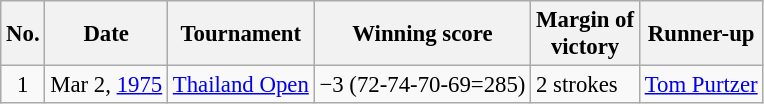<table class="wikitable" style="font-size:95%;">
<tr>
<th>No.</th>
<th>Date</th>
<th>Tournament</th>
<th>Winning score</th>
<th>Margin of<br>victory</th>
<th>Runner-up</th>
</tr>
<tr>
<td align=center>1</td>
<td align=right>Mar 2, <a href='#'>1975</a></td>
<td><a href='#'>Thailand Open</a></td>
<td>−3 (72-74-70-69=285)</td>
<td>2 strokes</td>
<td> <a href='#'>Tom Purtzer</a></td>
</tr>
</table>
